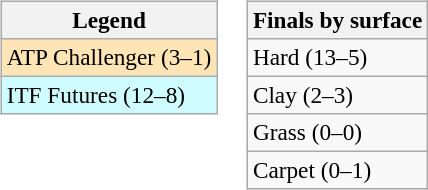<table>
<tr valign=top>
<td><br><table class=wikitable style=font-size:97%>
<tr>
<th>Legend</th>
</tr>
<tr bgcolor=moccasin>
<td>ATP Challenger (3–1)</td>
</tr>
<tr bgcolor=cffcff>
<td>ITF Futures (12–8)</td>
</tr>
</table>
</td>
<td><br><table class=wikitable style=font-size:97%>
<tr>
<th>Finals by surface</th>
</tr>
<tr>
<td>Hard (13–5)</td>
</tr>
<tr>
<td>Clay (2–3)</td>
</tr>
<tr>
<td>Grass (0–0)</td>
</tr>
<tr>
<td>Carpet (0–1)</td>
</tr>
</table>
</td>
</tr>
</table>
